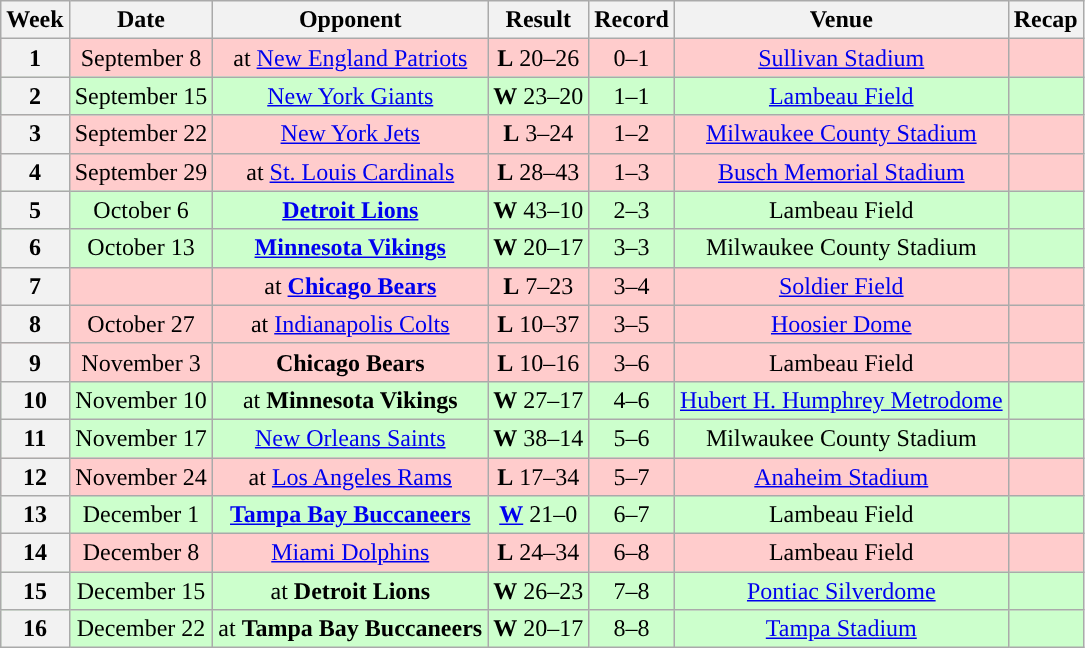<table class="wikitable" style="text-align:center">
<tr>
<th>Week</th>
<th>Date</th>
<th>Opponent</th>
<th>Result</th>
<th>Record</th>
<th>Venue</th>
<th>Recap</th>
</tr>
<tr style="text-align:center; background:#fcc;">
<th>1</th>
<td>September 8</td>
<td>at <a href='#'>New England Patriots</a></td>
<td><strong>L</strong> 20–26</td>
<td>0–1</td>
<td><a href='#'>Sullivan Stadium</a></td>
<td></td>
</tr>
<tr style="text-align:center; background:#cfc;">
<th>2</th>
<td>September 15</td>
<td><a href='#'>New York Giants</a></td>
<td><strong>W</strong> 23–20</td>
<td>1–1</td>
<td><a href='#'>Lambeau Field</a></td>
<td></td>
</tr>
<tr style="text-align:center; background:#fcc;">
<th>3</th>
<td>September 22</td>
<td><a href='#'>New York Jets</a></td>
<td><strong>L</strong> 3–24</td>
<td>1–2</td>
<td><a href='#'>Milwaukee County Stadium</a></td>
<td></td>
</tr>
<tr style="text-align:center; background:#fcc;">
<th>4</th>
<td>September 29</td>
<td>at <a href='#'>St. Louis Cardinals</a></td>
<td><strong>L</strong> 28–43</td>
<td>1–3</td>
<td><a href='#'>Busch Memorial Stadium</a></td>
<td></td>
</tr>
<tr style="text-align:center; background:#cfc;">
<th>5</th>
<td>October 6</td>
<td><strong><a href='#'>Detroit Lions</a></strong></td>
<td><strong>W</strong> 43–10</td>
<td>2–3</td>
<td>Lambeau Field</td>
<td></td>
</tr>
<tr style="text-align:center; background:#cfc;">
<th>6</th>
<td>October 13</td>
<td><strong><a href='#'>Minnesota Vikings</a></strong></td>
<td><strong>W</strong> 20–17</td>
<td>3–3</td>
<td>Milwaukee County Stadium</td>
<td></td>
</tr>
<tr style="text-align:center; background:#fcc;">
<th>7</th>
<td></td>
<td>at <strong><a href='#'>Chicago Bears</a></strong></td>
<td><strong>L</strong> 7–23</td>
<td>3–4</td>
<td><a href='#'>Soldier Field</a></td>
<td></td>
</tr>
<tr style="text-align:center; background:#fcc;">
<th>8</th>
<td>October 27</td>
<td>at <a href='#'>Indianapolis Colts</a></td>
<td><strong>L</strong> 10–37</td>
<td>3–5</td>
<td><a href='#'>Hoosier Dome</a></td>
<td></td>
</tr>
<tr style="text-align:center; background:#fcc;">
<th>9</th>
<td>November 3</td>
<td><strong>Chicago Bears</strong></td>
<td><strong>L</strong> 10–16</td>
<td>3–6</td>
<td>Lambeau Field</td>
<td></td>
</tr>
<tr style="text-align:center; background:#cfc;">
<th>10</th>
<td>November 10</td>
<td>at <strong>Minnesota Vikings</strong></td>
<td><strong>W</strong> 27–17</td>
<td>4–6</td>
<td><a href='#'>Hubert H. Humphrey Metrodome</a></td>
<td></td>
</tr>
<tr style="text-align:center; background:#cfc;">
<th>11</th>
<td>November 17</td>
<td><a href='#'>New Orleans Saints</a></td>
<td><strong>W</strong> 38–14</td>
<td>5–6</td>
<td>Milwaukee County Stadium</td>
<td></td>
</tr>
<tr style="text-align:center; background:#fcc;">
<th>12</th>
<td>November 24</td>
<td>at <a href='#'>Los Angeles Rams</a></td>
<td><strong>L</strong> 17–34</td>
<td>5–7</td>
<td><a href='#'>Anaheim Stadium</a></td>
<td></td>
</tr>
<tr style="text-align:center; background:#cfc;">
<th>13</th>
<td>December 1</td>
<td><strong><a href='#'>Tampa Bay Buccaneers</a></strong></td>
<td><a href='#'><strong>W</strong></a> 21–0</td>
<td>6–7</td>
<td>Lambeau Field</td>
<td></td>
</tr>
<tr style="text-align:center; background:#fcc;">
<th>14</th>
<td>December 8</td>
<td><a href='#'>Miami Dolphins</a></td>
<td><strong>L</strong> 24–34</td>
<td>6–8</td>
<td>Lambeau Field</td>
<td></td>
</tr>
<tr style="text-align:center; background:#cfc;">
<th>15</th>
<td>December 15</td>
<td>at <strong>Detroit Lions</strong></td>
<td><strong>W</strong> 26–23</td>
<td>7–8</td>
<td><a href='#'>Pontiac Silverdome</a></td>
<td></td>
</tr>
<tr style="text-align:center; background:#cfc;">
<th>16</th>
<td>December 22</td>
<td>at <strong>Tampa Bay Buccaneers</strong></td>
<td><strong>W</strong> 20–17</td>
<td>8–8</td>
<td><a href='#'>Tampa Stadium</a></td>
<td></td>
</tr>
</table>
